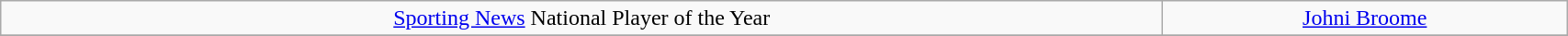<table class="wikitable" style="width: 90%;text-align: center;">
<tr align="center">
<td rowspan="1"><a href='#'>Sporting News</a> National Player of the Year</td>
<td><a href='#'>Johni Broome</a></td>
</tr>
<tr>
</tr>
</table>
